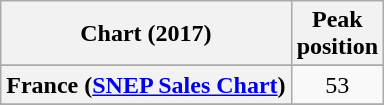<table class="wikitable sortable plainrowheaders" style="text-align:center">
<tr>
<th scope="col">Chart (2017)</th>
<th scope="col">Peak<br> position</th>
</tr>
<tr>
</tr>
<tr>
</tr>
<tr>
<th scope="row">France (<a href='#'>SNEP Sales Chart</a>)</th>
<td align="center">53</td>
</tr>
<tr>
</tr>
<tr>
</tr>
<tr>
</tr>
<tr>
</tr>
<tr>
</tr>
<tr>
</tr>
<tr>
</tr>
</table>
